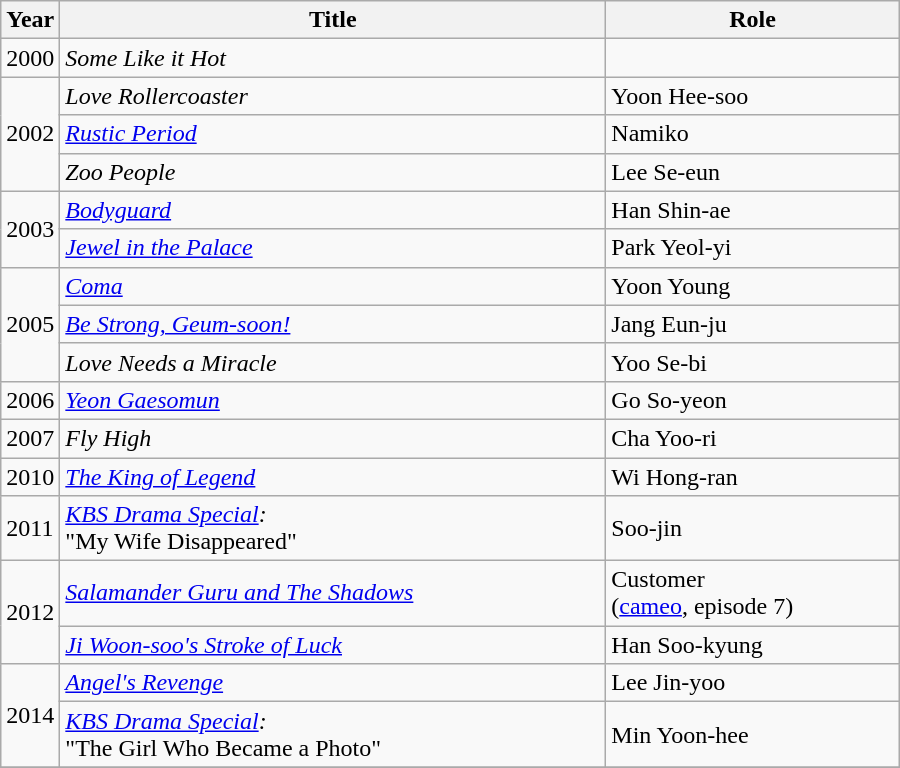<table class="wikitable" style="width:600px">
<tr>
<th width=10>Year</th>
<th>Title</th>
<th>Role</th>
</tr>
<tr>
<td>2000</td>
<td><em>Some Like it Hot</em></td>
<td></td>
</tr>
<tr>
<td rowspan=3>2002</td>
<td><em>Love Rollercoaster</em></td>
<td>Yoon Hee-soo</td>
</tr>
<tr>
<td><em><a href='#'>Rustic Period</a></em></td>
<td>Namiko</td>
</tr>
<tr>
<td><em>Zoo People</em></td>
<td>Lee Se-eun</td>
</tr>
<tr>
<td rowspan=2>2003</td>
<td><em><a href='#'>Bodyguard</a></em></td>
<td>Han Shin-ae</td>
</tr>
<tr>
<td><em><a href='#'>Jewel in the Palace</a></em></td>
<td>Park Yeol-yi</td>
</tr>
<tr>
<td rowspan=3>2005</td>
<td><em><a href='#'>Coma</a></em></td>
<td>Yoon Young</td>
</tr>
<tr>
<td><em><a href='#'>Be Strong, Geum-soon!</a></em></td>
<td>Jang Eun-ju</td>
</tr>
<tr>
<td><em>Love Needs a Miracle</em></td>
<td>Yoo Se-bi</td>
</tr>
<tr>
<td>2006</td>
<td><em><a href='#'>Yeon Gaesomun</a></em></td>
<td>Go So-yeon</td>
</tr>
<tr>
<td>2007</td>
<td><em>Fly High</em></td>
<td>Cha Yoo-ri</td>
</tr>
<tr>
<td>2010</td>
<td><em><a href='#'>The King of Legend</a></em></td>
<td>Wi Hong-ran</td>
</tr>
<tr>
<td>2011</td>
<td><em><a href='#'>KBS Drama Special</a>:</em><br>"My Wife Disappeared"</td>
<td>Soo-jin</td>
</tr>
<tr>
<td rowspan=2>2012</td>
<td><em><a href='#'>Salamander Guru and The Shadows</a></em></td>
<td>Customer <br> (<a href='#'>cameo</a>, episode 7)</td>
</tr>
<tr>
<td><em><a href='#'>Ji Woon-soo's Stroke of Luck</a></em></td>
<td>Han Soo-kyung</td>
</tr>
<tr>
<td rowspan=2>2014</td>
<td><em><a href='#'>Angel's Revenge</a></em></td>
<td>Lee Jin-yoo</td>
</tr>
<tr>
<td><em><a href='#'>KBS Drama Special</a>:</em><br>"The Girl Who Became a Photo"</td>
<td>Min Yoon-hee</td>
</tr>
<tr>
</tr>
</table>
